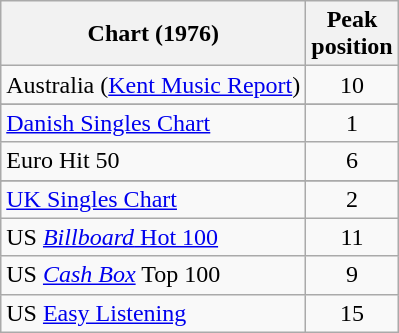<table class="wikitable sortable">
<tr>
<th align="left">Chart (1976)</th>
<th style="text-align:center;">Peak<br>position</th>
</tr>
<tr>
<td align="left">Australia (<a href='#'>Kent Music Report</a>)</td>
<td style="text-align:center;">10</td>
</tr>
<tr>
</tr>
<tr>
</tr>
<tr>
</tr>
<tr>
<td align="left"><a href='#'>Danish Singles Chart</a></td>
<td style="text-align:center;">1</td>
</tr>
<tr>
<td align="left">Euro Hit 50</td>
<td style="text-align:center;">6</td>
</tr>
<tr>
</tr>
<tr>
</tr>
<tr>
</tr>
<tr>
</tr>
<tr>
</tr>
<tr>
</tr>
<tr>
<td align="left"><a href='#'>UK Singles Chart</a></td>
<td style="text-align:center;">2</td>
</tr>
<tr>
<td align="left">US <a href='#'><em>Billboard</em> Hot 100</a></td>
<td style="text-align:center;">11</td>
</tr>
<tr>
<td align="left">US <a href='#'><em>Cash Box</em></a> Top 100</td>
<td style="text-align:center;">9</td>
</tr>
<tr>
<td align="left">US <a href='#'>Easy Listening</a></td>
<td style="text-align:center;">15</td>
</tr>
</table>
